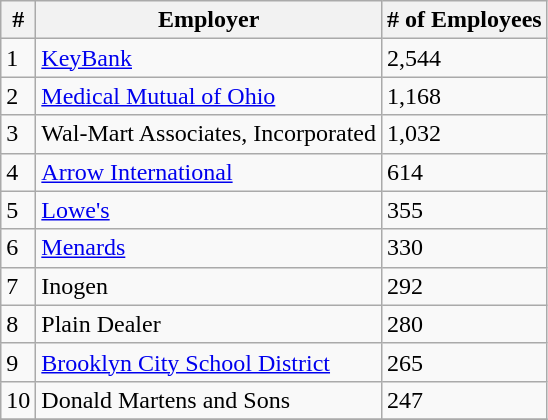<table class="wikitable" border="1">
<tr>
<th>#</th>
<th>Employer</th>
<th># of Employees</th>
</tr>
<tr>
<td>1</td>
<td><a href='#'>KeyBank</a></td>
<td>2,544</td>
</tr>
<tr>
<td>2</td>
<td><a href='#'>Medical Mutual of Ohio</a></td>
<td>1,168</td>
</tr>
<tr>
<td>3</td>
<td>Wal-Mart Associates, Incorporated</td>
<td>1,032</td>
</tr>
<tr>
<td>4</td>
<td><a href='#'>Arrow International</a></td>
<td>614</td>
</tr>
<tr>
<td>5</td>
<td><a href='#'>Lowe's</a></td>
<td>355</td>
</tr>
<tr>
<td>6</td>
<td><a href='#'>Menards</a></td>
<td>330</td>
</tr>
<tr>
<td>7</td>
<td>Inogen</td>
<td>292</td>
</tr>
<tr>
<td>8</td>
<td>Plain Dealer</td>
<td>280</td>
</tr>
<tr>
<td>9</td>
<td><a href='#'>Brooklyn City School District</a></td>
<td>265</td>
</tr>
<tr>
<td>10</td>
<td>Donald Martens and Sons</td>
<td>247</td>
</tr>
<tr>
</tr>
</table>
